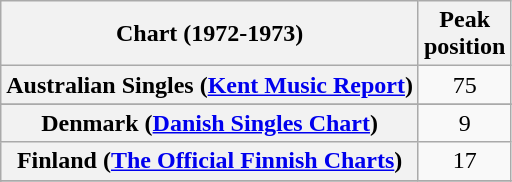<table class="wikitable sortable plainrowheaders">
<tr>
<th>Chart (1972-1973)</th>
<th>Peak<br>position</th>
</tr>
<tr>
<th scope="row">Australian Singles (<a href='#'>Kent Music Report</a>)</th>
<td align="center">75</td>
</tr>
<tr>
</tr>
<tr>
</tr>
<tr>
<th scope="row">Denmark (<a href='#'>Danish Singles Chart</a>)</th>
<td align="center">9</td>
</tr>
<tr>
<th scope="row">Finland (<a href='#'>The Official Finnish Charts</a>)</th>
<td align="center">17</td>
</tr>
<tr>
</tr>
<tr>
</tr>
<tr>
</tr>
</table>
